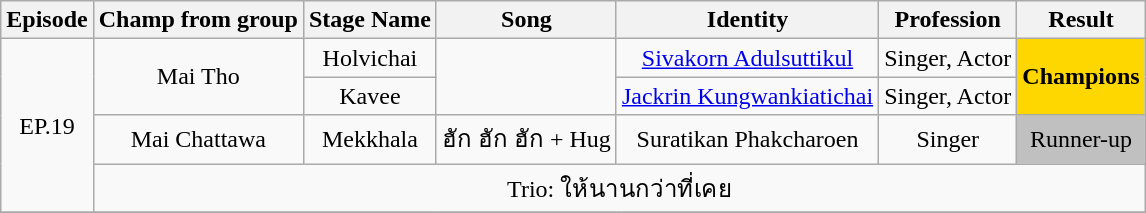<table class="wikitable" style="text-align:center">
<tr>
<th>Episode</th>
<th>Champ from group</th>
<th>Stage Name</th>
<th>Song</th>
<th>Identity</th>
<th>Profession</th>
<th>Result</th>
</tr>
<tr>
<td rowspan="4">EP.19</td>
<td rowspan="2" align="center">Mai Tho</td>
<td>Holvichai</td>
<td rowspan="2"></td>
<td><a href='#'>Sivakorn Adulsuttikul</a></td>
<td>Singer, Actor</td>
<td rowspan="2" style="background:gold;"><strong>Champions</strong></td>
</tr>
<tr>
<td>Kavee</td>
<td><a href='#'>Jackrin Kungwankiatichai</a></td>
<td>Singer, Actor</td>
</tr>
<tr>
<td align="center">Mai Chattawa</td>
<td>Mekkhala</td>
<td>ฮัก ฮัก ฮัก + Hug</td>
<td>Suratikan Phakcharoen</td>
<td>Singer</td>
<td style="background:silver;">Runner-up</td>
</tr>
<tr>
<td colspan="6">Trio: ให้นานกว่าที่เคย</td>
</tr>
<tr>
</tr>
</table>
